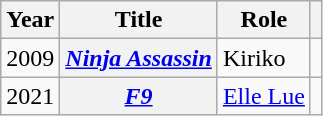<table class="wikitable plainrowheaders sortable" style="margin-right: 0;">
<tr>
<th scope="col">Year</th>
<th scope="col">Title</th>
<th scope="col">Role</th>
<th scope="col" class="unsortable"></th>
</tr>
<tr>
<td>2009</td>
<th scope="row"><em><a href='#'>Ninja Assassin</a></em></th>
<td>Kiriko</td>
<td style="text-align:center;"></td>
</tr>
<tr>
<td>2021</td>
<th scope="row"><em><a href='#'>F9</a></em></th>
<td><a href='#'>Elle Lue</a></td>
<td style="text-align:center;"></td>
</tr>
</table>
